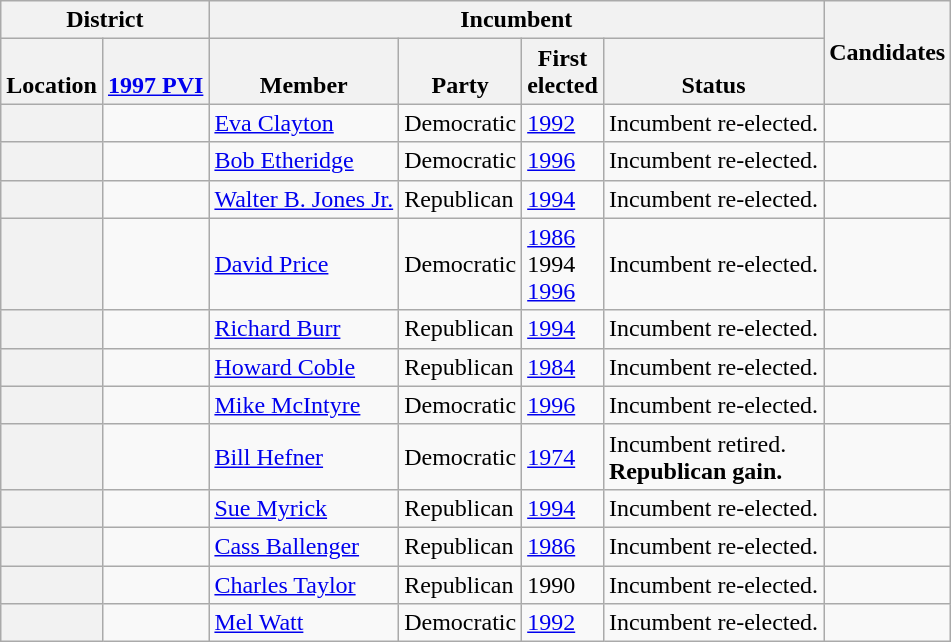<table class="wikitable sortable">
<tr>
<th colspan=2>District</th>
<th colspan=4>Incumbent</th>
<th rowspan=2 class="unsortable">Candidates</th>
</tr>
<tr valign=bottom>
<th>Location</th>
<th><a href='#'>1997 PVI</a></th>
<th>Member</th>
<th>Party</th>
<th>First<br>elected</th>
<th>Status</th>
</tr>
<tr>
<th></th>
<td></td>
<td><a href='#'>Eva Clayton</a></td>
<td>Democratic</td>
<td><a href='#'>1992</a></td>
<td>Incumbent re-elected.</td>
<td nowrap></td>
</tr>
<tr>
<th></th>
<td></td>
<td><a href='#'>Bob Etheridge</a></td>
<td>Democratic</td>
<td><a href='#'>1996</a></td>
<td>Incumbent re-elected.</td>
<td nowrap></td>
</tr>
<tr>
<th></th>
<td></td>
<td><a href='#'>Walter B. Jones Jr.</a></td>
<td>Republican</td>
<td><a href='#'>1994</a></td>
<td>Incumbent re-elected.</td>
<td nowrap></td>
</tr>
<tr>
<th></th>
<td></td>
<td><a href='#'>David Price</a></td>
<td>Democratic</td>
<td><a href='#'>1986</a><br>1994 <br><a href='#'>1996</a></td>
<td>Incumbent re-elected.</td>
<td nowrap></td>
</tr>
<tr>
<th></th>
<td></td>
<td><a href='#'>Richard Burr</a></td>
<td>Republican</td>
<td><a href='#'>1994</a></td>
<td>Incumbent re-elected.</td>
<td nowrap></td>
</tr>
<tr>
<th></th>
<td></td>
<td><a href='#'>Howard Coble</a></td>
<td>Republican</td>
<td><a href='#'>1984</a></td>
<td>Incumbent re-elected.</td>
<td nowrap></td>
</tr>
<tr>
<th></th>
<td></td>
<td><a href='#'>Mike McIntyre</a></td>
<td>Democratic</td>
<td><a href='#'>1996</a></td>
<td>Incumbent re-elected.</td>
<td nowrap></td>
</tr>
<tr>
<th></th>
<td></td>
<td><a href='#'>Bill Hefner</a></td>
<td>Democratic</td>
<td><a href='#'>1974</a></td>
<td>Incumbent retired.<br><strong>Republican gain.</strong></td>
<td nowrap></td>
</tr>
<tr>
<th></th>
<td></td>
<td><a href='#'>Sue Myrick</a></td>
<td>Republican</td>
<td><a href='#'>1994</a></td>
<td>Incumbent re-elected.</td>
<td nowrap></td>
</tr>
<tr>
<th></th>
<td></td>
<td><a href='#'>Cass Ballenger</a></td>
<td>Republican</td>
<td><a href='#'>1986</a></td>
<td>Incumbent re-elected.</td>
<td nowrap></td>
</tr>
<tr>
<th></th>
<td></td>
<td><a href='#'>Charles Taylor</a></td>
<td>Republican</td>
<td>1990</td>
<td>Incumbent re-elected.</td>
<td nowrap></td>
</tr>
<tr>
<th></th>
<td></td>
<td><a href='#'>Mel Watt</a></td>
<td>Democratic</td>
<td><a href='#'>1992</a></td>
<td>Incumbent re-elected.</td>
<td nowrap></td>
</tr>
</table>
